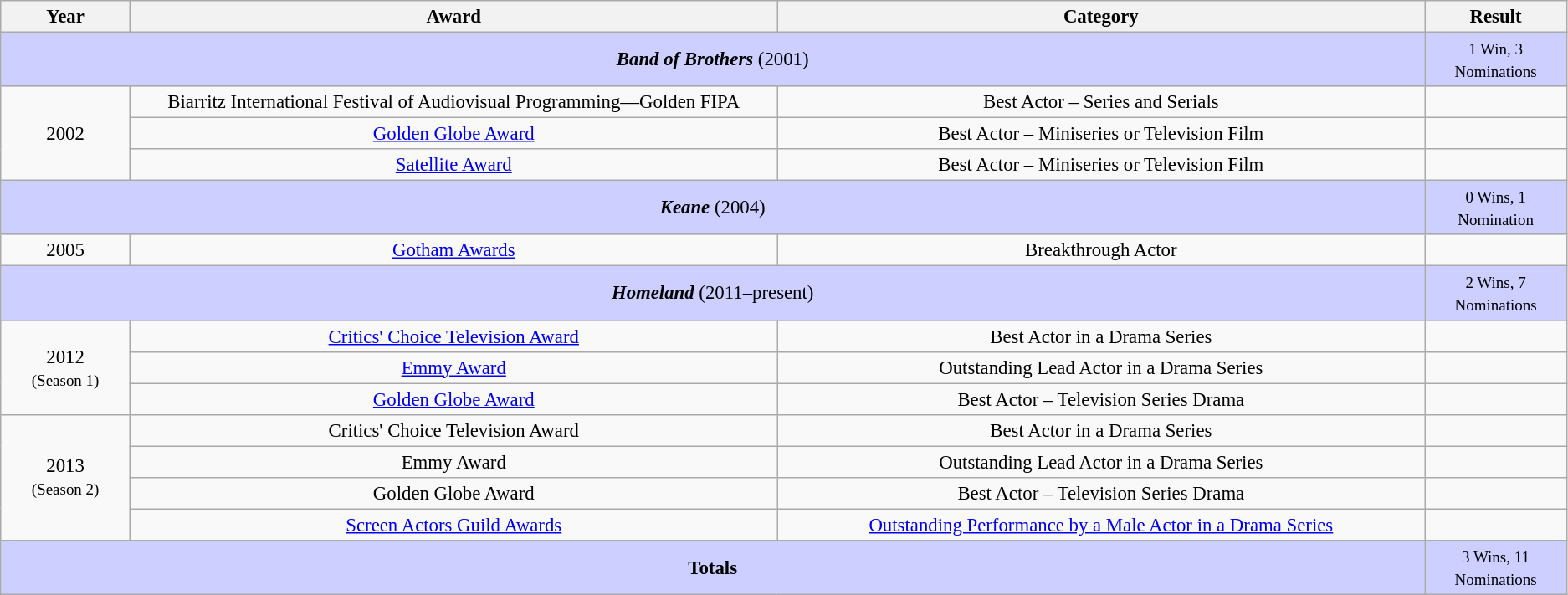<table class="wikitable" style="font-size: 95%">
<tr>
<th width="5%">Year</th>
<th width="25%">Award</th>
<th width="25%">Category</th>
<th width="5%">Result</th>
</tr>
<tr bgcolor=CCCFFF>
<td colspan=3 align=center><strong><em>Band of Brothers</em></strong> (2001)</td>
<td style="text-align: center;"><small>1 Win, 3 Nominations</small></td>
</tr>
<tr>
<td rowspan=3 style="text-align: center;">2002</td>
<td style="text-align: center;">Biarritz International Festival of Audiovisual Programming—Golden FIPA</td>
<td style="text-align: center;">Best Actor – Series and Serials</td>
<td></td>
</tr>
<tr>
<td style="text-align: center;"><a href='#'>Golden Globe Award</a></td>
<td style="text-align: center;">Best Actor – Miniseries or Television Film</td>
<td></td>
</tr>
<tr>
<td style="text-align: center;"><a href='#'>Satellite Award</a></td>
<td style="text-align: center;">Best Actor – Miniseries or Television Film</td>
<td></td>
</tr>
<tr bgcolor=CCCFFF>
<td colspan=3 align=center><strong><em>Keane</em></strong> (2004)</td>
<td style="text-align: center;"><small>0 Wins, 1 Nomination</small></td>
</tr>
<tr>
<td style="text-align: center;">2005</td>
<td style="text-align: center;"><a href='#'>Gotham Awards</a></td>
<td style="text-align: center;">Breakthrough Actor</td>
<td></td>
</tr>
<tr bgcolor=CCCFFF>
<td colspan=3 align=center><strong><em>Homeland</em></strong> (2011–present)</td>
<td style="text-align: center;"><small>2 Wins, 7 Nominations</small></td>
</tr>
<tr>
<td rowspan=3 style="text-align: center;">2012<br><small>(Season 1)</small></td>
<td style="text-align: center;"><a href='#'>Critics' Choice Television Award</a></td>
<td style="text-align: center;">Best Actor in a Drama Series</td>
<td></td>
</tr>
<tr>
<td style="text-align: center;"><a href='#'>Emmy Award</a></td>
<td style="text-align: center;">Outstanding Lead Actor in a Drama Series</td>
<td></td>
</tr>
<tr>
<td style="text-align: center;"><a href='#'>Golden Globe Award</a></td>
<td style="text-align: center;">Best Actor – Television Series Drama</td>
<td></td>
</tr>
<tr>
<td rowspan=4 style="text-align: center;">2013<br><small>(Season 2)</small></td>
<td style="text-align: center;">Critics' Choice Television Award</td>
<td style="text-align: center;">Best Actor in a Drama Series</td>
<td></td>
</tr>
<tr>
<td style="text-align: center;">Emmy Award</td>
<td style="text-align: center;">Outstanding Lead Actor in a Drama Series</td>
<td></td>
</tr>
<tr>
<td style="text-align: center;">Golden Globe Award</td>
<td style="text-align: center;">Best Actor – Television Series Drama</td>
<td></td>
</tr>
<tr>
<td style="text-align: center;"><a href='#'>Screen Actors Guild Awards</a></td>
<td style="text-align: center;"><a href='#'>Outstanding Performance by a Male Actor in a Drama Series</a></td>
<td></td>
</tr>
<tr bgcolor=CCCFFF>
<td colspan=3 align=center><strong>Totals</strong></td>
<td style="text-align: center;"><small>3 Wins, 11 Nominations</small></td>
</tr>
</table>
